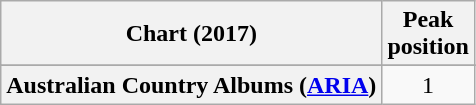<table class="wikitable sortable plainrowheaders" style="text-align:center">
<tr>
<th scope="col">Chart (2017)</th>
<th scope="col">Peak<br> position</th>
</tr>
<tr>
</tr>
<tr>
<th scope="row">Australian Country Albums (<a href='#'>ARIA</a>)</th>
<td>1</td>
</tr>
</table>
